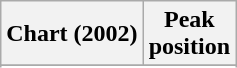<table class="wikitable plainrowheaders sortable" style="text-align:center;" border="1">
<tr>
<th scope="col">Chart (2002)</th>
<th scope="col">Peak<br>position</th>
</tr>
<tr>
</tr>
<tr>
</tr>
<tr>
</tr>
<tr>
</tr>
<tr>
</tr>
</table>
